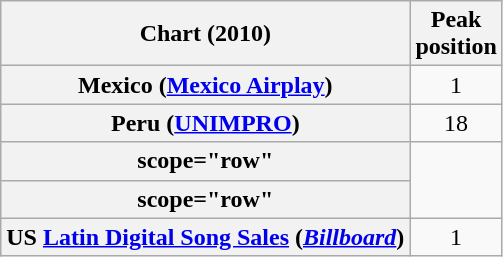<table class="wikitable sortable plainrowheaders">
<tr>
<th scope="col">Chart (2010)</th>
<th scope="col">Peak<br>position</th>
</tr>
<tr>
<th scope="row">Mexico (<a href='#'>Mexico Airplay</a>)</th>
<td align="center">1</td>
</tr>
<tr>
<th scope="row">Peru (<a href='#'>UNIMPRO</a>)</th>
<td style="text-align:center;">18</td>
</tr>
<tr>
<th>scope="row"</th>
</tr>
<tr>
<th>scope="row"</th>
</tr>
<tr>
<th scope="row">US <a href='#'>Latin Digital Song Sales</a> (<em><a href='#'>Billboard</a></em>)</th>
<td align="center">1</td>
</tr>
</table>
